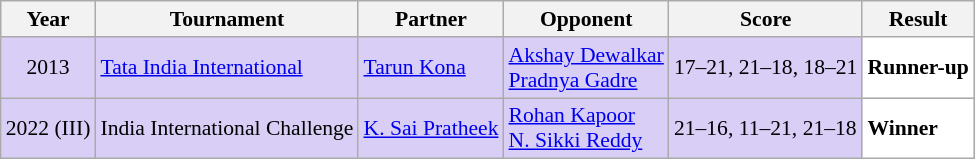<table class="sortable wikitable" style="font-size: 90%;">
<tr>
<th>Year</th>
<th>Tournament</th>
<th>Partner</th>
<th>Opponent</th>
<th>Score</th>
<th>Result</th>
</tr>
<tr style="background:#D8CEF6">
<td align="center">2013</td>
<td align="left"><a href='#'>Tata India International</a></td>
<td align="left"> <a href='#'>Tarun Kona</a></td>
<td align="left"> <a href='#'>Akshay Dewalkar</a><br> <a href='#'>Pradnya Gadre</a></td>
<td align="left">17–21, 21–18, 18–21</td>
<td style="text-align:left; background:white"> <strong>Runner-up</strong></td>
</tr>
<tr style="background:#D8CEF6">
<td align="center">2022 (III)</td>
<td align="left">India International Challenge</td>
<td align="left"> <a href='#'>K. Sai Pratheek</a></td>
<td align="left"> <a href='#'>Rohan Kapoor</a><br> <a href='#'>N. Sikki Reddy</a></td>
<td align="left">21–16, 11–21, 21–18</td>
<td style="text-align:left; background:white"> <strong>Winner</strong></td>
</tr>
</table>
